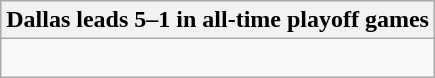<table class="wikitable collapsible collapsed">
<tr>
<th>Dallas leads 5–1 in all-time playoff games</th>
</tr>
<tr>
<td><br>




</td>
</tr>
</table>
